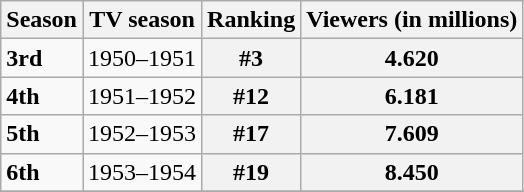<table class="wikitable">
<tr>
<th>Season</th>
<th>TV season</th>
<th>Ranking</th>
<th>Viewers (in millions)</th>
</tr>
<tr style="background-color:#F9F9F9">
<td><strong>3rd</strong></td>
<td>1950–1951</td>
<th style="text-align:center">#3</th>
<th style="text-align:center">4.620</th>
</tr>
<tr style="background-color:#F9F9F9">
<td><strong>4th</strong></td>
<td>1951–1952</td>
<th style="text-align:center">#12</th>
<th style="text-align:center">6.181</th>
</tr>
<tr style="background-color:#F9F9F9">
<td><strong>5th</strong></td>
<td>1952–1953</td>
<th style="text-align:center">#17</th>
<th style="text-align:center">7.609</th>
</tr>
<tr style="background-color:#F9F9F9">
<td><strong>6th</strong></td>
<td>1953–1954</td>
<th style="text-align:center">#19</th>
<th style="text-align:center">8.450</th>
</tr>
<tr style="background-color:#F9F9F9">
</tr>
</table>
